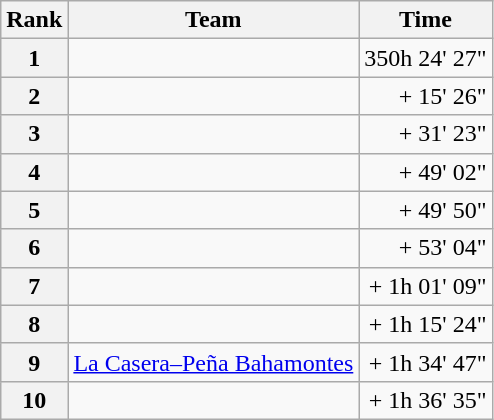<table class="wikitable">
<tr>
<th scope="col">Rank</th>
<th scope="col">Team</th>
<th scope="col">Time</th>
</tr>
<tr>
<th scope="row">1</th>
<td></td>
<td style="text-align:right;">350h 24' 27"</td>
</tr>
<tr>
<th scope="row">2</th>
<td></td>
<td style="text-align:right;">+ 15' 26"</td>
</tr>
<tr>
<th scope="row">3</th>
<td></td>
<td style="text-align:right;">+ 31' 23"</td>
</tr>
<tr>
<th scope="row">4</th>
<td></td>
<td style="text-align:right;">+ 49' 02"</td>
</tr>
<tr>
<th scope="row">5</th>
<td></td>
<td style="text-align:right;">+ 49' 50"</td>
</tr>
<tr>
<th scope="row">6</th>
<td></td>
<td style="text-align:right;">+ 53' 04"</td>
</tr>
<tr>
<th scope="row">7</th>
<td></td>
<td style="text-align:right;">+ 1h 01' 09"</td>
</tr>
<tr>
<th scope="row">8</th>
<td></td>
<td style="text-align:right;">+ 1h 15' 24"</td>
</tr>
<tr>
<th scope="row">9</th>
<td><a href='#'>La Casera–Peña Bahamontes</a></td>
<td style="text-align:right;">+ 1h 34' 47"</td>
</tr>
<tr>
<th scope="row">10</th>
<td></td>
<td style="text-align:right;">+ 1h 36' 35"</td>
</tr>
</table>
